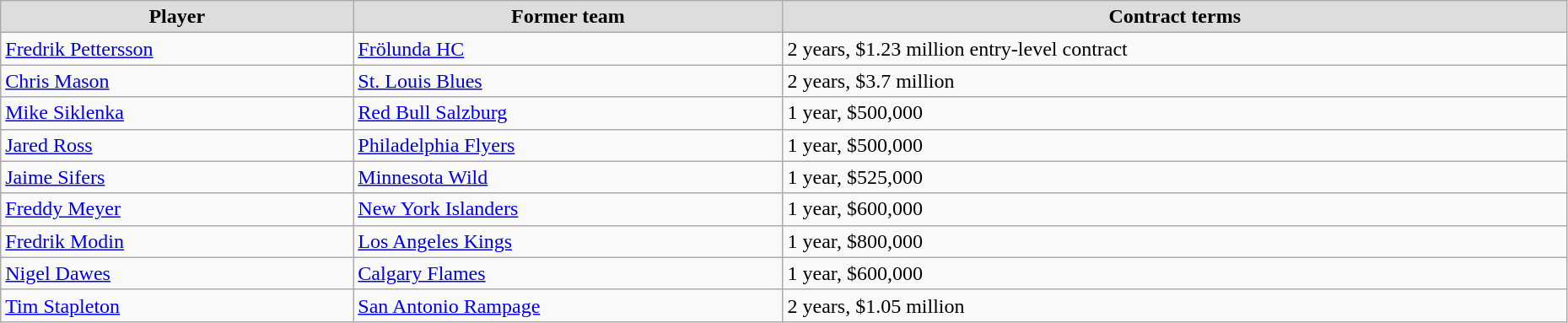<table class="wikitable" width=98%>
<tr align="center" bgcolor="#dddddd">
<td><strong>Player</strong></td>
<td><strong>Former team</strong></td>
<td><strong>Contract terms</strong></td>
</tr>
<tr>
<td><a href='#'>Fredrik Pettersson</a></td>
<td><a href='#'>Frölunda HC</a></td>
<td>2 years, $1.23 million entry-level contract</td>
</tr>
<tr>
<td><a href='#'>Chris Mason</a></td>
<td><a href='#'>St. Louis Blues</a></td>
<td>2 years, $3.7 million</td>
</tr>
<tr>
<td><a href='#'>Mike Siklenka</a></td>
<td><a href='#'>Red Bull Salzburg</a></td>
<td>1 year, $500,000</td>
</tr>
<tr>
<td><a href='#'>Jared Ross</a></td>
<td><a href='#'>Philadelphia Flyers</a></td>
<td>1 year, $500,000</td>
</tr>
<tr>
<td><a href='#'>Jaime Sifers</a></td>
<td><a href='#'>Minnesota Wild</a></td>
<td>1 year, $525,000</td>
</tr>
<tr>
<td><a href='#'>Freddy Meyer</a></td>
<td><a href='#'>New York Islanders</a></td>
<td>1 year, $600,000</td>
</tr>
<tr>
<td><a href='#'>Fredrik Modin</a></td>
<td><a href='#'>Los Angeles Kings</a></td>
<td>1 year, $800,000</td>
</tr>
<tr>
<td><a href='#'>Nigel Dawes</a></td>
<td><a href='#'>Calgary Flames</a></td>
<td>1 year, $600,000</td>
</tr>
<tr>
<td><a href='#'>Tim Stapleton</a></td>
<td><a href='#'>San Antonio Rampage</a></td>
<td>2 years, $1.05 million</td>
</tr>
</table>
